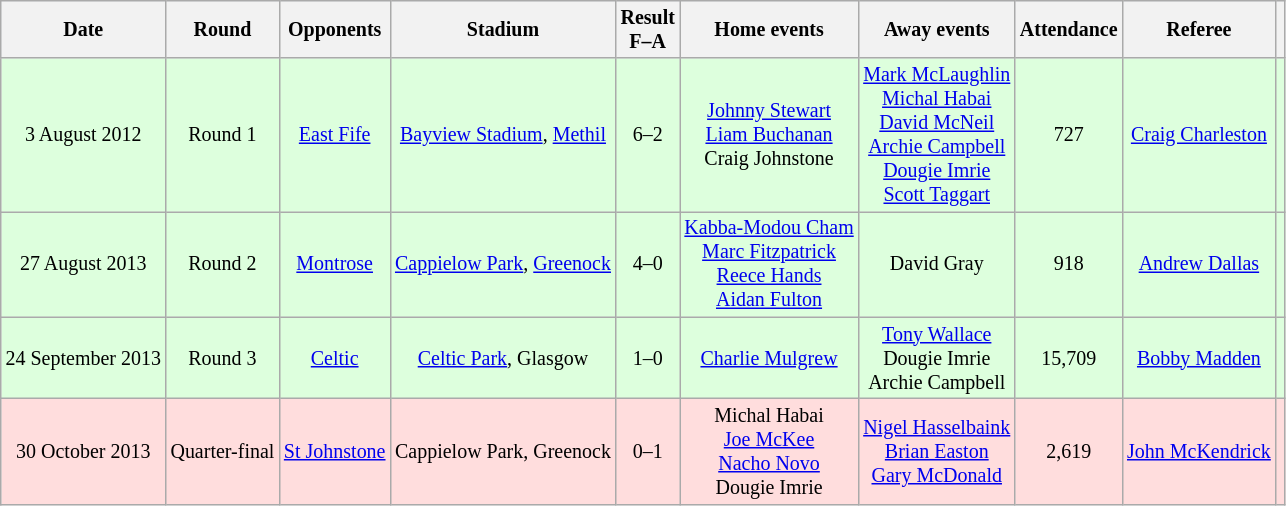<table class="wikitable" style="border-collapse:collapse; text-align:center; font-size:smaller;">
<tr style="background:#f0f6ff;">
<th>Date</th>
<th>Round</th>
<th>Opponents</th>
<th>Stadium</th>
<th>Result <br> F–A</th>
<th>Home events</th>
<th>Away events</th>
<th>Attendance</th>
<th>Referee</th>
<th></th>
</tr>
<tr style="background:#dfd;">
<td>3 August 2012</td>
<td>Round 1</td>
<td><a href='#'>East Fife</a></td>
<td><a href='#'>Bayview Stadium</a>, <a href='#'>Methil</a></td>
<td>6–2 </td>
<td><a href='#'>Johnny Stewart</a>  <br> <a href='#'>Liam Buchanan</a>  <br> Craig Johnstone </td>
<td><a href='#'>Mark McLaughlin</a>  <br> <a href='#'>Michal Habai</a>   <br> <a href='#'>David McNeil</a>   <br> <a href='#'>Archie Campbell</a>  <br> <a href='#'>Dougie Imrie</a>  <br> <a href='#'>Scott Taggart</a> </td>
<td>727</td>
<td><a href='#'>Craig Charleston</a></td>
<td></td>
</tr>
<tr style="background:#dfd;">
<td>27 August 2013</td>
<td>Round 2</td>
<td><a href='#'>Montrose</a></td>
<td><a href='#'>Cappielow Park</a>, <a href='#'>Greenock</a></td>
<td>4–0</td>
<td><a href='#'>Kabba-Modou Cham</a>  <br> <a href='#'>Marc Fitzpatrick</a>  <br> <a href='#'>Reece Hands</a>   <br> <a href='#'>Aidan Fulton</a> </td>
<td>David Gray </td>
<td>918</td>
<td><a href='#'>Andrew Dallas</a></td>
<td></td>
</tr>
<tr style="background:#dfd;">
<td>24 September 2013</td>
<td>Round 3</td>
<td><a href='#'>Celtic</a></td>
<td><a href='#'>Celtic Park</a>, Glasgow</td>
<td>1–0 </td>
<td><a href='#'>Charlie Mulgrew</a> </td>
<td><a href='#'>Tony Wallace</a>  <br> Dougie Imrie  <br> Archie Campbell </td>
<td>15,709</td>
<td><a href='#'>Bobby Madden</a></td>
<td></td>
</tr>
<tr style="background:#fdd;">
<td>30 October 2013</td>
<td>Quarter-final</td>
<td><a href='#'>St Johnstone</a></td>
<td>Cappielow Park, Greenock</td>
<td>0–1</td>
<td>Michal Habai  <br> <a href='#'>Joe McKee</a>  <br> <a href='#'>Nacho Novo</a>  <br> Dougie Imrie </td>
<td><a href='#'>Nigel Hasselbaink</a>  <br> <a href='#'>Brian Easton</a>  <br> <a href='#'>Gary McDonald</a> </td>
<td>2,619</td>
<td><a href='#'>John McKendrick</a></td>
<td></td>
</tr>
</table>
